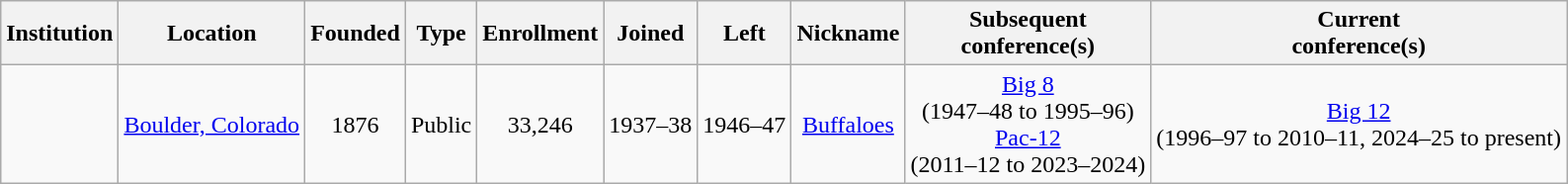<table class="sortable wikitable" style="text-align:center;">
<tr>
<th>Institution</th>
<th>Location</th>
<th>Founded</th>
<th>Type</th>
<th>Enrollment</th>
<th>Joined</th>
<th>Left</th>
<th>Nickname</th>
<th>Subsequent<br>conference(s)</th>
<th>Current<br>conference(s)</th>
</tr>
<tr>
<td></td>
<td><a href='#'>Boulder, Colorado</a></td>
<td>1876</td>
<td>Public</td>
<td>33,246</td>
<td>1937–38</td>
<td>1946–47</td>
<td><a href='#'>Buffaloes</a></td>
<td><a href='#'>Big 8</a><br>(1947–48 to 1995–96)<br><a href='#'>Pac-12</a><br>(2011–12 to 2023–2024)</td>
<td><a href='#'>Big 12</a><br>(1996–97 to 2010–11, 2024–25 to present)</td>
</tr>
</table>
